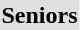<table>
<tr bgcolor="DFDFDF">
<td colspan="4" align="center"><strong>Seniors</strong></td>
</tr>
<tr>
<th scope=row style="text-align:left"><br></th>
<td><br></td>
<td></td>
<td></td>
</tr>
<tr>
<th scope=row style="text-align:left"><br></th>
<td></td>
<td></td>
<td></td>
</tr>
<tr>
<th scope=row style="text-align:left"><br></th>
<td></td>
<td></td>
<td></td>
</tr>
<tr>
<th scope=row style="text-align:left"><br></th>
<td></td>
<td></td>
<td></td>
</tr>
<tr>
<th scope=row style="text-align:left"><br></th>
<td></td>
<td></td>
<td></td>
</tr>
</table>
